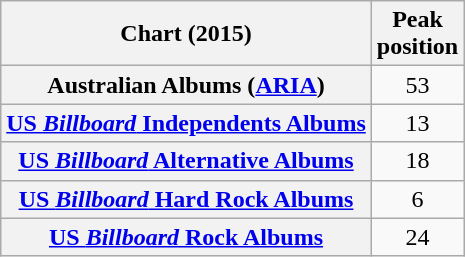<table class="wikitable sortable plainrowheaders" style="text-align:center">
<tr>
<th scope="col">Chart (2015)</th>
<th scope="col">Peak<br> position</th>
</tr>
<tr>
<th scope="row">Australian Albums (<a href='#'>ARIA</a>)</th>
<td>53</td>
</tr>
<tr>
<th scope="row"><a href='#'>US <em>Billboard</em> Independents Albums</a></th>
<td style="text-align:center;">13</td>
</tr>
<tr>
<th scope="row"><a href='#'>US <em>Billboard</em> Alternative Albums</a></th>
<td style="text-align:center;">18</td>
</tr>
<tr>
<th scope="row"><a href='#'>US <em>Billboard</em> Hard Rock Albums</a></th>
<td style="text-align:center;">6</td>
</tr>
<tr>
<th scope="row"><a href='#'>US <em>Billboard</em> Rock Albums</a></th>
<td style="text-align:center;">24</td>
</tr>
</table>
